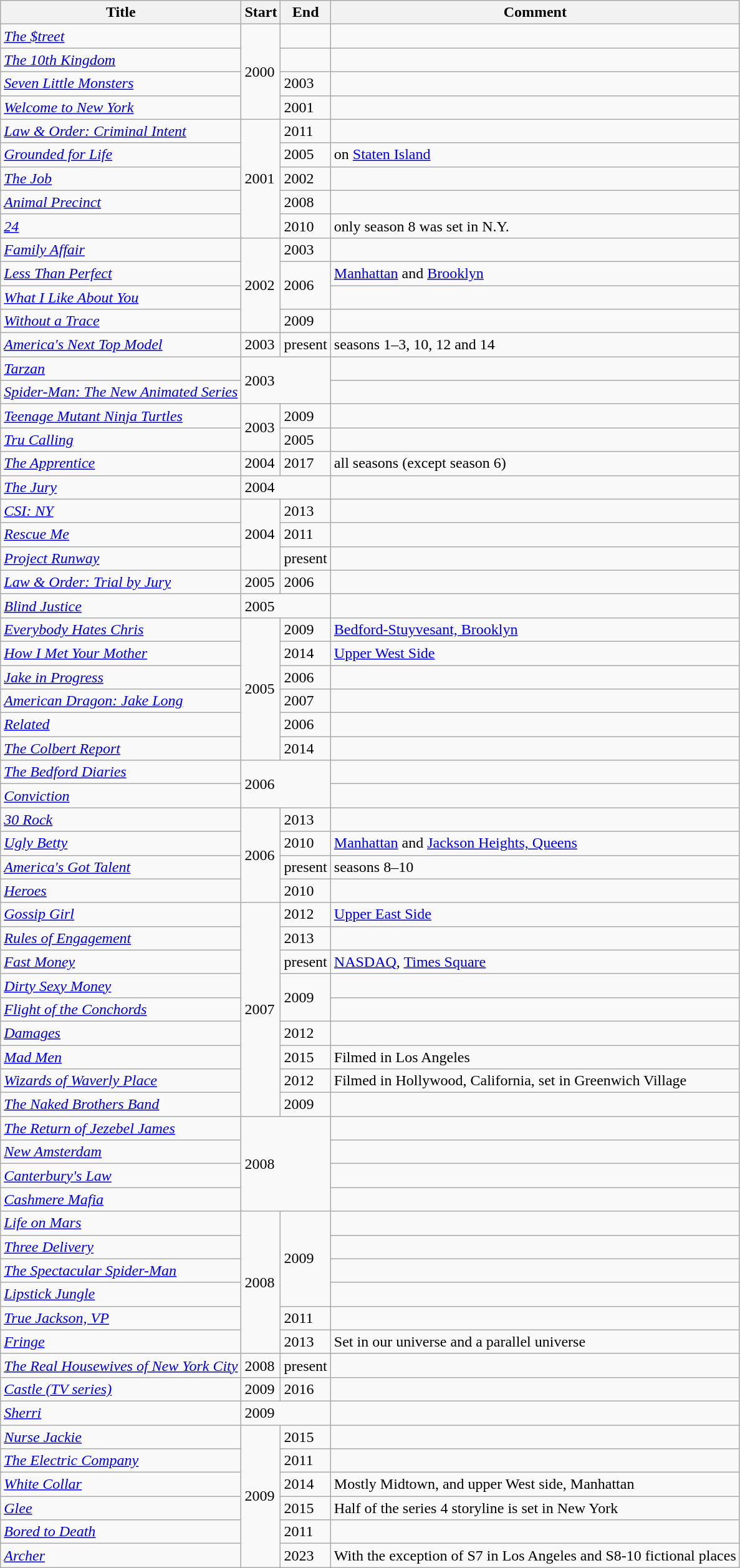<table class="wikitable sortable">
<tr>
<th>Title</th>
<th>Start</th>
<th>End</th>
<th>Comment</th>
</tr>
<tr>
<td><em><a href='#'>The $treet</a></em></td>
<td rowspan="4">2000</td>
<td></td>
<td></td>
</tr>
<tr>
<td><em><a href='#'>The 10th Kingdom</a></em></td>
<td></td>
<td></td>
</tr>
<tr>
<td><em><a href='#'>Seven Little Monsters</a></em></td>
<td>2003</td>
<td></td>
</tr>
<tr>
<td><em><a href='#'>Welcome to New York</a></em></td>
<td>2001</td>
<td></td>
</tr>
<tr>
<td><em><a href='#'>Law & Order: Criminal Intent</a></em></td>
<td rowspan="5">2001</td>
<td>2011</td>
<td></td>
</tr>
<tr>
<td><em><a href='#'>Grounded for Life</a></em></td>
<td>2005</td>
<td>on <a href='#'>Staten Island</a></td>
</tr>
<tr>
<td><em><a href='#'>The Job</a></em></td>
<td>2002</td>
<td></td>
</tr>
<tr>
<td><em><a href='#'>Animal Precinct</a></em></td>
<td>2008</td>
<td></td>
</tr>
<tr>
<td><em><a href='#'>24</a></em></td>
<td>2010</td>
<td>only season 8 was set in N.Y.</td>
</tr>
<tr>
<td><em><a href='#'>Family Affair</a></em></td>
<td rowspan="4">2002</td>
<td>2003</td>
<td></td>
</tr>
<tr>
<td><em><a href='#'>Less Than Perfect</a></em></td>
<td rowspan="2">2006</td>
<td><a href='#'>Manhattan</a> and <a href='#'>Brooklyn</a></td>
</tr>
<tr>
<td><em><a href='#'>What I Like About You</a></em></td>
<td></td>
</tr>
<tr>
<td><em><a href='#'>Without a Trace</a></em></td>
<td>2009</td>
<td></td>
</tr>
<tr>
<td><em><a href='#'>America's Next Top Model</a></em></td>
<td>2003</td>
<td>present</td>
<td>seasons 1–3, 10, 12 and 14</td>
</tr>
<tr>
<td><em><a href='#'>Tarzan</a></em></td>
<td colspan="2" rowspan="2">2003</td>
<td></td>
</tr>
<tr>
<td><em><a href='#'>Spider-Man: The New Animated Series</a></em></td>
<td></td>
</tr>
<tr>
<td><em><a href='#'>Teenage Mutant Ninja Turtles</a></em></td>
<td rowspan="2">2003</td>
<td>2009</td>
<td></td>
</tr>
<tr>
<td><em><a href='#'>Tru Calling</a></em></td>
<td>2005</td>
<td></td>
</tr>
<tr>
<td><em><a href='#'>The Apprentice</a></em></td>
<td>2004</td>
<td>2017</td>
<td>all seasons (except season 6)</td>
</tr>
<tr>
<td><em><a href='#'>The Jury</a></em></td>
<td colspan="2">2004</td>
<td></td>
</tr>
<tr>
<td><em><a href='#'>CSI: NY</a></em></td>
<td rowspan="3">2004</td>
<td>2013</td>
<td></td>
</tr>
<tr>
<td><em><a href='#'>Rescue Me</a></em></td>
<td>2011</td>
<td></td>
</tr>
<tr>
<td><em><a href='#'>Project Runway</a></em></td>
<td>present</td>
<td></td>
</tr>
<tr>
<td><em><a href='#'>Law & Order: Trial by Jury</a></em></td>
<td>2005</td>
<td>2006</td>
<td></td>
</tr>
<tr>
<td><em><a href='#'>Blind Justice</a></em></td>
<td colspan="2">2005</td>
<td></td>
</tr>
<tr>
<td><em><a href='#'>Everybody Hates Chris</a></em></td>
<td rowspan="6">2005</td>
<td>2009</td>
<td><a href='#'>Bedford-Stuyvesant, Brooklyn</a></td>
</tr>
<tr>
<td><em><a href='#'>How I Met Your Mother</a></em></td>
<td>2014</td>
<td><a href='#'>Upper West Side</a></td>
</tr>
<tr>
<td><em><a href='#'>Jake in Progress</a></em></td>
<td>2006</td>
<td></td>
</tr>
<tr>
<td><em><a href='#'>American Dragon: Jake Long</a></em></td>
<td>2007</td>
<td></td>
</tr>
<tr>
<td><em><a href='#'>Related</a></em></td>
<td>2006</td>
<td></td>
</tr>
<tr>
<td><em><a href='#'>The Colbert Report</a></em></td>
<td>2014</td>
<td></td>
</tr>
<tr>
<td><em><a href='#'>The Bedford Diaries</a></em></td>
<td colspan="2" rowspan="2">2006</td>
<td></td>
</tr>
<tr>
<td><em><a href='#'>Conviction</a></em></td>
<td></td>
</tr>
<tr>
<td><em><a href='#'>30 Rock</a></em></td>
<td rowspan="4">2006</td>
<td>2013</td>
<td></td>
</tr>
<tr>
<td><em><a href='#'>Ugly Betty</a></em></td>
<td>2010</td>
<td><a href='#'>Manhattan</a> and <a href='#'>Jackson Heights, Queens</a></td>
</tr>
<tr>
<td><em><a href='#'>America's Got Talent</a></em></td>
<td>present</td>
<td>seasons 8–10</td>
</tr>
<tr>
<td><em><a href='#'>Heroes</a></em></td>
<td>2010</td>
<td></td>
</tr>
<tr>
<td><em><a href='#'>Gossip Girl</a></em></td>
<td rowspan="9">2007</td>
<td>2012</td>
<td><a href='#'>Upper East Side</a></td>
</tr>
<tr>
<td><em><a href='#'>Rules of Engagement</a></em></td>
<td>2013</td>
<td></td>
</tr>
<tr>
<td><em><a href='#'>Fast Money</a></em></td>
<td>present</td>
<td><a href='#'>NASDAQ</a>, <a href='#'>Times Square</a></td>
</tr>
<tr>
<td><em><a href='#'>Dirty Sexy Money</a></em></td>
<td rowspan="2">2009</td>
<td></td>
</tr>
<tr>
<td><em><a href='#'>Flight of the Conchords</a></em></td>
<td></td>
</tr>
<tr>
<td><em><a href='#'>Damages</a></em></td>
<td>2012</td>
<td></td>
</tr>
<tr>
<td><em><a href='#'>Mad Men</a></em></td>
<td>2015</td>
<td>Filmed in Los Angeles</td>
</tr>
<tr>
<td><em><a href='#'>Wizards of Waverly Place</a></em></td>
<td>2012</td>
<td>Filmed in Hollywood, California, set in Greenwich Village</td>
</tr>
<tr>
<td><em><a href='#'>The Naked Brothers Band</a></em></td>
<td>2009</td>
<td></td>
</tr>
<tr>
<td><em><a href='#'>The Return of Jezebel James</a></em></td>
<td colspan="2" rowspan="4">2008</td>
<td></td>
</tr>
<tr>
<td><em><a href='#'>New Amsterdam</a></em></td>
<td></td>
</tr>
<tr>
<td><em><a href='#'>Canterbury's Law</a></em></td>
<td></td>
</tr>
<tr>
<td><em><a href='#'>Cashmere Mafia</a></em></td>
<td></td>
</tr>
<tr>
<td><em><a href='#'>Life on Mars</a></em></td>
<td rowspan="6">2008</td>
<td rowspan="4">2009</td>
<td></td>
</tr>
<tr>
<td><em><a href='#'>Three Delivery</a></em></td>
<td></td>
</tr>
<tr>
<td><em><a href='#'>The Spectacular Spider-Man</a></em></td>
<td></td>
</tr>
<tr>
<td><em><a href='#'>Lipstick Jungle</a></em></td>
<td></td>
</tr>
<tr>
<td><em><a href='#'>True Jackson, VP</a></em></td>
<td>2011</td>
<td></td>
</tr>
<tr>
<td><em><a href='#'>Fringe</a></em></td>
<td>2013</td>
<td>Set in our universe and a parallel universe</td>
</tr>
<tr>
<td><em><a href='#'>The Real Housewives of New York City</a></em></td>
<td>2008</td>
<td>present</td>
<td></td>
</tr>
<tr>
<td><em><a href='#'>Castle (TV series)</a></em></td>
<td>2009</td>
<td>2016</td>
<td></td>
</tr>
<tr>
<td><em><a href='#'>Sherri</a></em></td>
<td colspan="2">2009</td>
<td></td>
</tr>
<tr>
<td><em><a href='#'>Nurse Jackie</a></em></td>
<td rowspan="6">2009</td>
<td>2015</td>
<td></td>
</tr>
<tr>
<td><em><a href='#'>The Electric Company</a></em></td>
<td>2011</td>
<td></td>
</tr>
<tr>
<td><em><a href='#'>White Collar</a></em></td>
<td>2014</td>
<td>Mostly Midtown, and upper West side, Manhattan</td>
</tr>
<tr>
<td><em><a href='#'>Glee</a></em></td>
<td>2015</td>
<td>Half of the series 4 storyline is set in New York</td>
</tr>
<tr>
<td><em><a href='#'>Bored to Death</a></em></td>
<td>2011</td>
<td></td>
</tr>
<tr>
<td><em><a href='#'>Archer</a></em></td>
<td>2023</td>
<td>With the exception of S7 in Los Angeles and S8-10 fictional places</td>
</tr>
</table>
